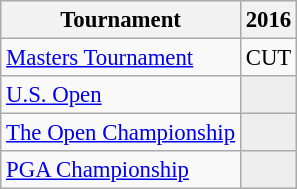<table class="wikitable" style="font-size:95%;text-align:center;">
<tr>
<th>Tournament</th>
<th>2016</th>
</tr>
<tr>
<td align=left><a href='#'>Masters Tournament</a></td>
<td>CUT</td>
</tr>
<tr>
<td align=left><a href='#'>U.S. Open</a></td>
<td style="background:#eeeeee;"></td>
</tr>
<tr>
<td align=left><a href='#'>The Open Championship</a></td>
<td style="background:#eeeeee;"></td>
</tr>
<tr>
<td align=left><a href='#'>PGA Championship</a></td>
<td style="background:#eeeeee;"></td>
</tr>
</table>
